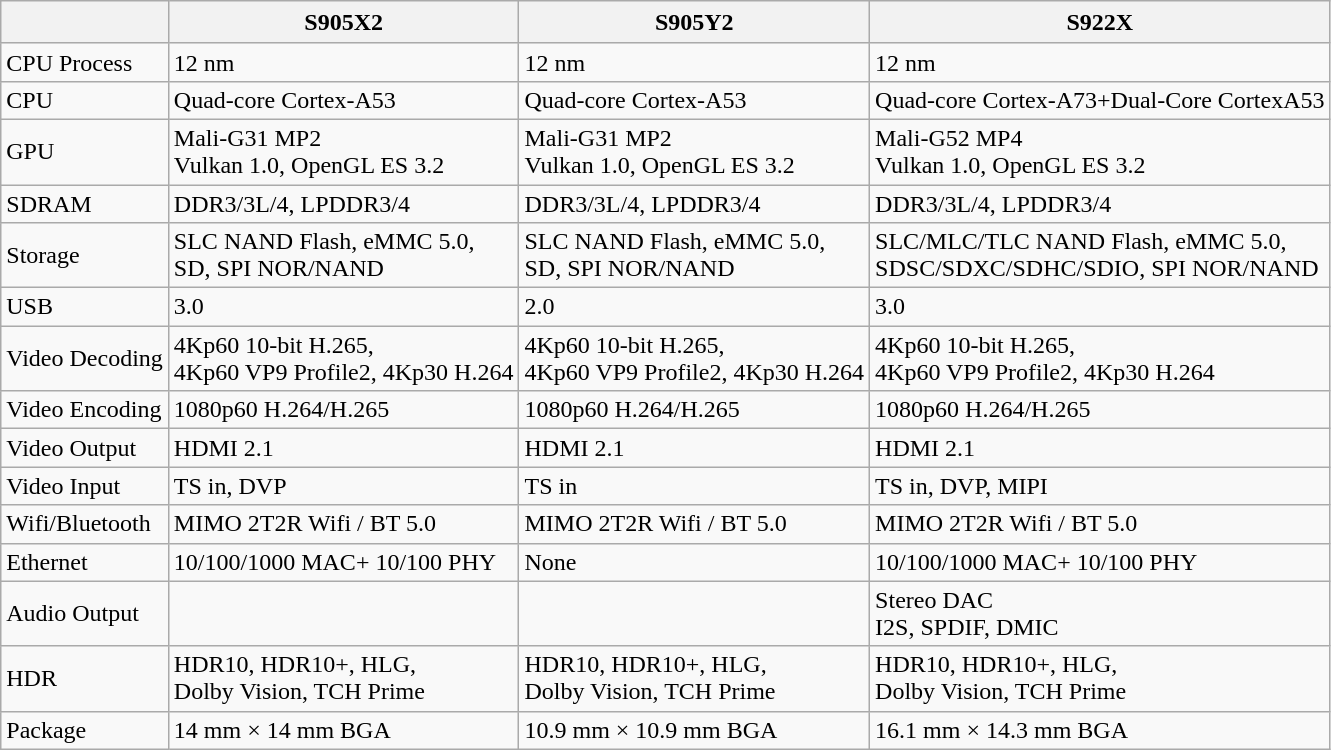<table class="wikitable sticky-header">
<tr>
<th>　</th>
<th>S905X2</th>
<th>S905Y2</th>
<th>S922X</th>
</tr>
<tr>
<td>CPU Process</td>
<td>12 nm</td>
<td>12 nm</td>
<td>12 nm</td>
</tr>
<tr>
<td>CPU</td>
<td>Quad-core Cortex-A53</td>
<td>Quad-core Cortex-A53</td>
<td>Quad-core Cortex-A73+Dual-Core CortexA53</td>
</tr>
<tr>
<td>GPU</td>
<td>Mali-G31 MP2<br>Vulkan 1.0,
OpenGL ES 3.2</td>
<td>Mali-G31 MP2<br>Vulkan 1.0,
OpenGL ES 3.2</td>
<td>Mali-G52 MP4<br>Vulkan 1.0,
OpenGL ES 3.2</td>
</tr>
<tr>
<td>SDRAM</td>
<td>DDR3/3L/4, LPDDR3/4</td>
<td>DDR3/3L/4, LPDDR3/4</td>
<td>DDR3/3L/4, LPDDR3/4</td>
</tr>
<tr>
<td>Storage</td>
<td>SLC NAND Flash, eMMC 5.0,<br>SD, SPI NOR/NAND</td>
<td>SLC NAND Flash, eMMC 5.0,<br>SD, SPI NOR/NAND</td>
<td>SLC/MLC/TLC NAND Flash, eMMC 5.0,<br>SDSC/SDXC/SDHC/SDIO, SPI NOR/NAND</td>
</tr>
<tr>
<td>USB</td>
<td>3.0</td>
<td>2.0</td>
<td>3.0</td>
</tr>
<tr>
<td>Video Decoding</td>
<td>4Kp60 10-bit H.265,<br>4Kp60 VP9 Profile2, 4Kp30 H.264</td>
<td>4Kp60 10-bit H.265,<br>4Kp60 VP9 Profile2, 4Kp30 H.264</td>
<td>4Kp60 10-bit H.265,<br>4Kp60 VP9 Profile2, 4Kp30 H.264</td>
</tr>
<tr>
<td>Video Encoding</td>
<td>1080p60 H.264/H.265</td>
<td>1080p60 H.264/H.265</td>
<td>1080p60 H.264/H.265</td>
</tr>
<tr>
<td>Video Output</td>
<td>HDMI 2.1</td>
<td>HDMI 2.1</td>
<td>HDMI 2.1</td>
</tr>
<tr>
<td>Video Input</td>
<td>TS in, DVP</td>
<td>TS in</td>
<td>TS in, DVP, MIPI</td>
</tr>
<tr>
<td>Wifi/Bluetooth</td>
<td>MIMO 2T2R Wifi / BT 5.0</td>
<td>MIMO 2T2R Wifi / BT 5.0</td>
<td>MIMO 2T2R Wifi / BT 5.0</td>
</tr>
<tr>
<td>Ethernet</td>
<td>10/100/1000 MAC+ 10/100 PHY</td>
<td>None</td>
<td>10/100/1000 MAC+ 10/100 PHY</td>
</tr>
<tr>
<td Audio Output>Audio Output</td>
<td></td>
<td></td>
<td>Stereo DAC<br>I2S, SPDIF, DMIC</td>
</tr>
<tr>
<td>HDR</td>
<td>HDR10, HDR10+, HLG,<br>Dolby Vision, TCH Prime</td>
<td>HDR10, HDR10+, HLG,<br>Dolby Vision, TCH Prime</td>
<td>HDR10, HDR10+, HLG,<br>Dolby Vision, TCH Prime</td>
</tr>
<tr>
<td>Package</td>
<td>14 mm × 14 mm BGA</td>
<td>10.9 mm × 10.9 mm BGA</td>
<td>16.1 mm × 14.3 mm BGA</td>
</tr>
</table>
